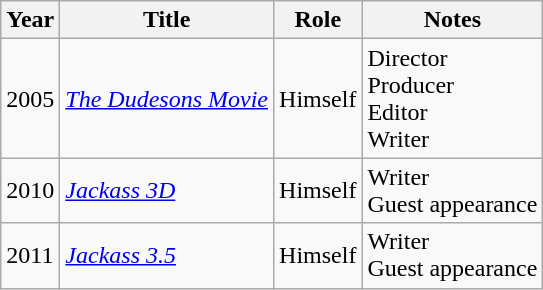<table class="wikitable sortable">
<tr>
<th>Year</th>
<th>Title</th>
<th>Role</th>
<th class="unsortable">Notes</th>
</tr>
<tr>
<td>2005</td>
<td><em><a href='#'>The Dudesons Movie</a></em></td>
<td>Himself</td>
<td>Director<br>Producer<br>Editor<br>Writer</td>
</tr>
<tr>
<td>2010</td>
<td><em><a href='#'>Jackass 3D</a></em></td>
<td>Himself</td>
<td>Writer<br>Guest appearance</td>
</tr>
<tr>
<td>2011</td>
<td><em><a href='#'>Jackass 3.5</a></em></td>
<td>Himself</td>
<td>Writer<br>Guest appearance</td>
</tr>
</table>
